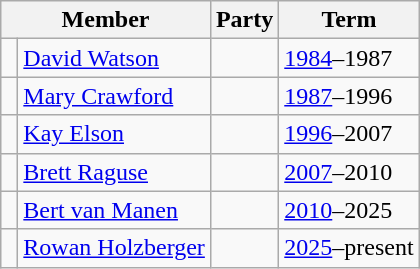<table class="wikitable">
<tr>
<th colspan="2">Member</th>
<th>Party</th>
<th>Term</th>
</tr>
<tr>
<td> </td>
<td><a href='#'>David Watson</a></td>
<td></td>
<td><a href='#'>1984</a>–1987</td>
</tr>
<tr>
<td> </td>
<td><a href='#'>Mary Crawford</a></td>
<td></td>
<td><a href='#'>1987</a>–1996</td>
</tr>
<tr>
<td> </td>
<td><a href='#'>Kay Elson</a></td>
<td></td>
<td><a href='#'>1996</a>–2007</td>
</tr>
<tr>
<td> </td>
<td><a href='#'>Brett Raguse</a></td>
<td></td>
<td><a href='#'>2007</a>–2010</td>
</tr>
<tr>
<td> </td>
<td><a href='#'>Bert van Manen</a></td>
<td></td>
<td><a href='#'>2010</a>–2025</td>
</tr>
<tr>
<td> </td>
<td><a href='#'>Rowan Holzberger</a></td>
<td></td>
<td><a href='#'>2025</a>–present</td>
</tr>
</table>
